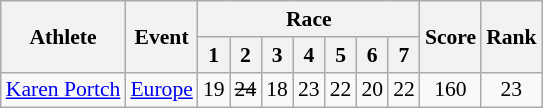<table class=wikitable style="font-size:90%">
<tr>
<th rowspan="2">Athlete</th>
<th rowspan="2">Event</th>
<th colspan="7">Race</th>
<th rowspan="2">Score</th>
<th rowspan="2">Rank</th>
</tr>
<tr>
<th>1</th>
<th>2</th>
<th>3</th>
<th>4</th>
<th>5</th>
<th>6</th>
<th>7</th>
</tr>
<tr>
<td><a href='#'>Karen Portch</a></td>
<td><a href='#'>Europe</a></td>
<td align=center>19</td>
<td align=center><s>24</s></td>
<td align=center>18</td>
<td align=center>23</td>
<td align=center>22</td>
<td align=center>20</td>
<td align=center>22</td>
<td align=center>160</td>
<td align=center>23</td>
</tr>
</table>
